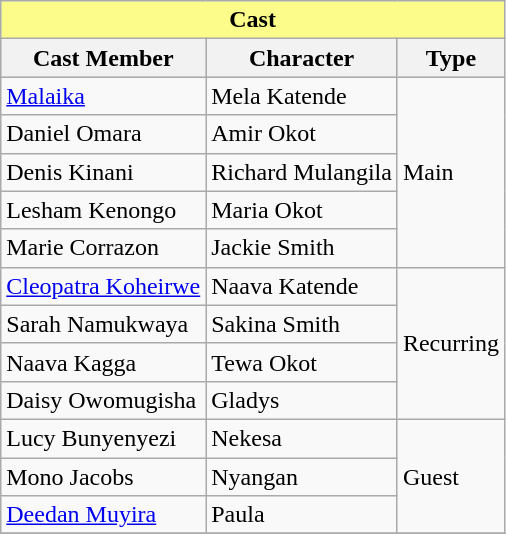<table class="wikitable" width="">
<tr>
<th colspan="6" style="background: #FBFC8A;">Cast</th>
</tr>
<tr style="background:#ccc; text-align:center;">
<th>Cast Member</th>
<th>Character</th>
<th>Type</th>
</tr>
<tr>
<td><a href='#'>Malaika</a></td>
<td>Mela Katende</td>
<td rowspan="5">Main</td>
</tr>
<tr>
<td>Daniel Omara</td>
<td>Amir Okot</td>
</tr>
<tr>
<td>Denis Kinani</td>
<td>Richard Mulangila</td>
</tr>
<tr>
<td>Lesham Kenongo</td>
<td>Maria Okot</td>
</tr>
<tr>
<td>Marie Corrazon</td>
<td>Jackie Smith</td>
</tr>
<tr>
<td><a href='#'>Cleopatra Koheirwe</a></td>
<td>Naava Katende</td>
<td rowspan="4">Recurring</td>
</tr>
<tr>
<td>Sarah Namukwaya</td>
<td>Sakina Smith</td>
</tr>
<tr>
<td>Naava Kagga</td>
<td>Tewa Okot</td>
</tr>
<tr>
<td>Daisy Owomugisha</td>
<td>Gladys</td>
</tr>
<tr>
<td>Lucy Bunyenyezi</td>
<td>Nekesa</td>
<td rowspan ="3">Guest</td>
</tr>
<tr>
<td>Mono Jacobs</td>
<td>Nyangan</td>
</tr>
<tr>
<td><a href='#'>Deedan Muyira</a></td>
<td>Paula</td>
</tr>
<tr>
</tr>
</table>
